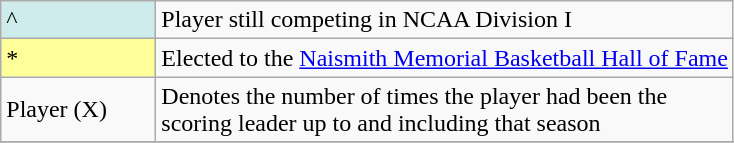<table class="wikitable">
<tr>
<td style="background-color:#cfecec; width:6em">^</td>
<td>Player still competing in NCAA Division I</td>
</tr>
<tr>
<td style="background-color:#FFFF99; width:6em">*</td>
<td>Elected to the <a href='#'>Naismith Memorial Basketball Hall of Fame</a></td>
</tr>
<tr>
<td>Player (X)</td>
<td>Denotes the number of times the player had been the<br>scoring leader up to and including that season</td>
</tr>
<tr>
</tr>
</table>
